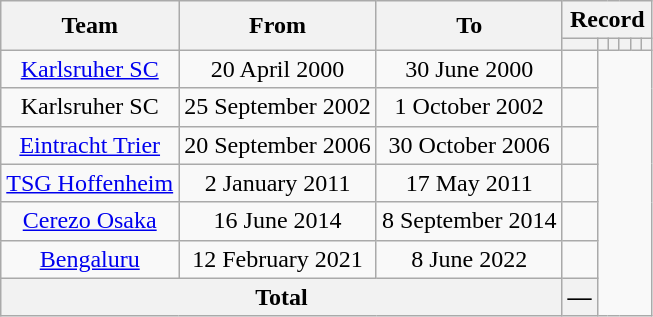<table class="wikitable" style="text-align: center">
<tr>
<th rowspan=2>Team</th>
<th rowspan=2>From</th>
<th rowspan=2>To</th>
<th colspan=6>Record</th>
</tr>
<tr>
<th></th>
<th></th>
<th></th>
<th></th>
<th></th>
<th></th>
</tr>
<tr>
<td><a href='#'>Karlsruher SC</a></td>
<td>20 April 2000</td>
<td>30 June 2000<br></td>
<td></td>
</tr>
<tr>
<td>Karlsruher SC</td>
<td>25 September 2002</td>
<td>1 October 2002<br></td>
<td></td>
</tr>
<tr>
<td><a href='#'>Eintracht Trier</a></td>
<td>20 September 2006</td>
<td>30 October 2006<br></td>
<td></td>
</tr>
<tr>
<td><a href='#'>TSG Hoffenheim</a></td>
<td>2 January 2011</td>
<td>17 May 2011<br></td>
<td></td>
</tr>
<tr>
<td><a href='#'>Cerezo Osaka</a></td>
<td>16 June 2014</td>
<td>8 September 2014<br></td>
<td></td>
</tr>
<tr>
<td><a href='#'>Bengaluru</a></td>
<td>12 February 2021</td>
<td>8 June 2022<br></td>
<td></td>
</tr>
<tr>
<th colspan="3">Total<br></th>
<th>—</th>
</tr>
</table>
